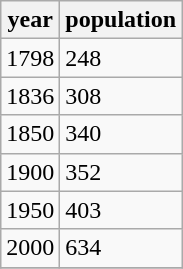<table class="wikitable">
<tr>
<th>year</th>
<th>population</th>
</tr>
<tr>
<td>1798</td>
<td>248</td>
</tr>
<tr>
<td>1836</td>
<td>308</td>
</tr>
<tr>
<td>1850</td>
<td>340</td>
</tr>
<tr>
<td>1900</td>
<td>352</td>
</tr>
<tr>
<td>1950</td>
<td>403</td>
</tr>
<tr>
<td>2000</td>
<td>634</td>
</tr>
<tr>
</tr>
</table>
